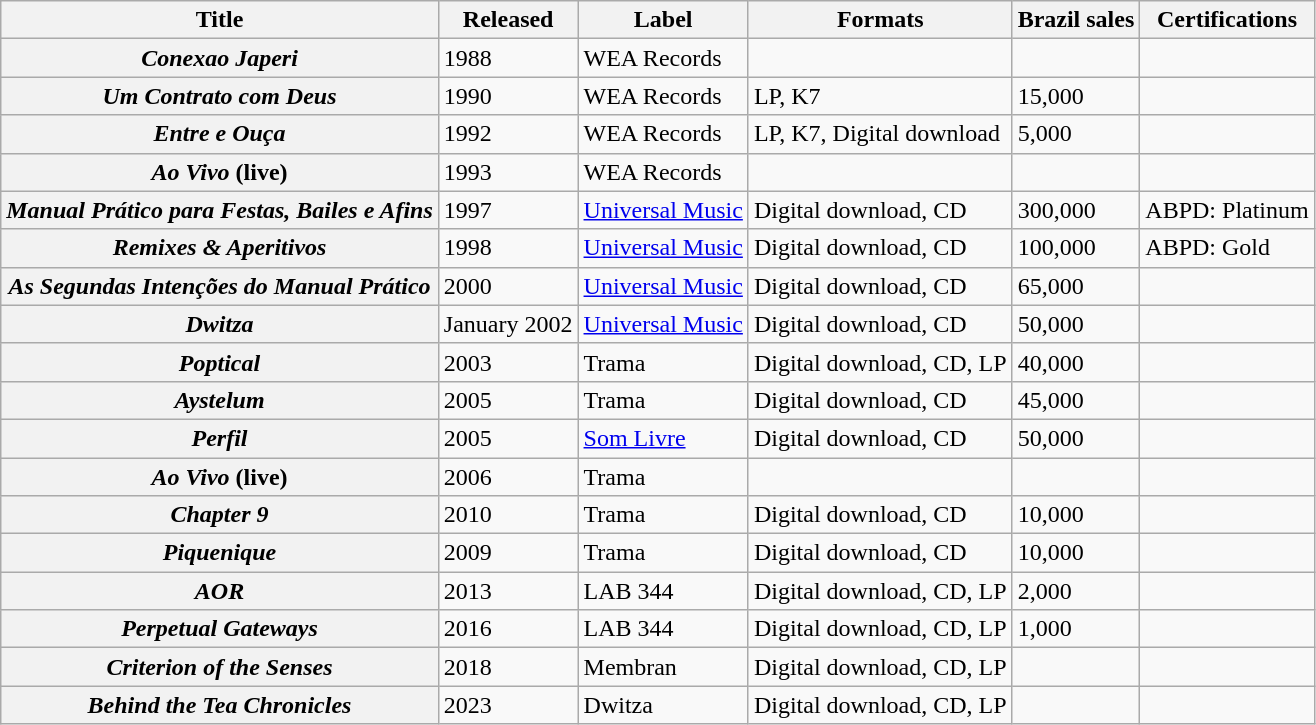<table class="wikitable plainrowheaders">
<tr>
<th scope="col" style="width:auto;">Title</th>
<th scope="col" style="width:auto;">Released</th>
<th scope="col" style="width:auto;">Label</th>
<th scope="col" style="width:auto;">Formats</th>
<th scope="col" style="width:auto;">Brazil sales</th>
<th scope="col" style="width:auto;">Certifications</th>
</tr>
<tr>
<th scope="row"><em>Conexao Japeri</em></th>
<td>1988</td>
<td>WEA Records</td>
<td></td>
<td></td>
<td></td>
</tr>
<tr>
<th scope="row"><em>Um Contrato com Deus</em></th>
<td>1990</td>
<td>WEA Records</td>
<td>LP, K7</td>
<td>15,000</td>
<td></td>
</tr>
<tr>
<th scope="row"><em>Entre e Ouça</em></th>
<td>1992</td>
<td>WEA Records</td>
<td>LP, K7, Digital download</td>
<td>5,000</td>
<td></td>
</tr>
<tr>
<th scope="row"><em>Ao Vivo</em> (live)</th>
<td>1993</td>
<td>WEA Records</td>
<td></td>
<td></td>
<td></td>
</tr>
<tr>
<th scope="row"><em>Manual Prático para Festas, Bailes e Afins</em></th>
<td>1997</td>
<td><a href='#'>Universal Music</a></td>
<td>Digital download, CD</td>
<td>300,000</td>
<td>ABPD: Platinum</td>
</tr>
<tr>
<th scope="row"><em>Remixes & Aperitivos</em></th>
<td>1998</td>
<td><a href='#'>Universal Music</a></td>
<td>Digital download, CD</td>
<td>100,000</td>
<td>ABPD: Gold</td>
</tr>
<tr>
<th scope="row"><em>As Segundas Intenções do Manual Prático</em></th>
<td>2000</td>
<td><a href='#'>Universal Music</a></td>
<td>Digital download, CD</td>
<td>65,000</td>
<td></td>
</tr>
<tr>
<th scope="row"><em>Dwitza</em></th>
<td>January 2002</td>
<td><a href='#'>Universal Music</a></td>
<td>Digital download, CD</td>
<td>50,000</td>
<td></td>
</tr>
<tr>
<th scope="row"><em>Poptical</em></th>
<td>2003</td>
<td>Trama</td>
<td>Digital download, CD, LP</td>
<td>40,000</td>
<td></td>
</tr>
<tr>
<th scope="row"><em>Aystelum</em></th>
<td>2005</td>
<td>Trama</td>
<td>Digital download, CD</td>
<td>45,000</td>
<td></td>
</tr>
<tr>
<th scope="row"><em>Perfil</em></th>
<td>2005</td>
<td><a href='#'>Som Livre</a></td>
<td>Digital download, CD</td>
<td>50,000</td>
<td></td>
</tr>
<tr>
<th scope="row"><em>Ao Vivo</em> (live)</th>
<td>2006</td>
<td>Trama</td>
<td></td>
<td></td>
<td></td>
</tr>
<tr>
<th scope="row"><em>Chapter 9</em></th>
<td>2010</td>
<td>Trama</td>
<td>Digital download, CD</td>
<td>10,000</td>
<td></td>
</tr>
<tr>
<th scope="row"><em>Piquenique</em></th>
<td>2009</td>
<td>Trama</td>
<td>Digital download, CD</td>
<td>10,000</td>
<td></td>
</tr>
<tr>
<th scope="row"><em>AOR</em></th>
<td>2013</td>
<td>LAB 344</td>
<td>Digital download, CD, LP</td>
<td>2,000</td>
<td></td>
</tr>
<tr>
<th scope="row"><em>Perpetual Gateways</em></th>
<td>2016</td>
<td>LAB 344</td>
<td>Digital download, CD, LP</td>
<td>1,000</td>
<td></td>
</tr>
<tr>
<th scope="row"><em>Criterion of the Senses</em></th>
<td>2018</td>
<td>Membran</td>
<td>Digital download, CD, LP</td>
<td></td>
<td></td>
</tr>
<tr>
<th scope="row"><em>Behind the Tea Chronicles</em></th>
<td>2023</td>
<td>Dwitza</td>
<td>Digital download, CD, LP</td>
<td></td>
<td></td>
</tr>
</table>
